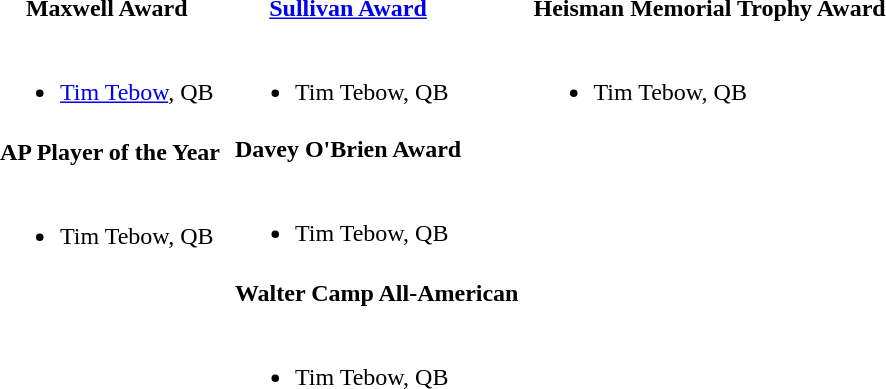<table>
<tr>
<td valign="top"><br><table>
<tr>
<th>Maxwell Award</th>
</tr>
<tr>
<td><br><ul><li><a href='#'>Tim Tebow</a>, QB</li></ul></td>
</tr>
</table>
<table>
<tr>
<th>AP Player of the Year</th>
</tr>
<tr>
<td><br><ul><li>Tim Tebow, QB</li></ul></td>
</tr>
</table>
</td>
<td valign="top"><br><table>
<tr>
<th><a href='#'>Sullivan Award</a></th>
</tr>
<tr>
<td><br><ul><li>Tim Tebow, QB</li></ul></td>
</tr>
<tr>
<th>Davey O'Brien Award</th>
</tr>
<tr>
<td><br><ul><li>Tim Tebow, QB</li></ul></td>
</tr>
</table>
<table>
<tr>
<th>Walter Camp All-American</th>
</tr>
<tr>
<td><br><ul><li>Tim Tebow, QB</li></ul></td>
</tr>
</table>
</td>
<td valign="top"><br><table>
<tr>
<th>Heisman Memorial Trophy Award</th>
</tr>
<tr>
<td><br><ul><li>Tim Tebow, QB</li></ul></td>
</tr>
</table>
</td>
</tr>
</table>
